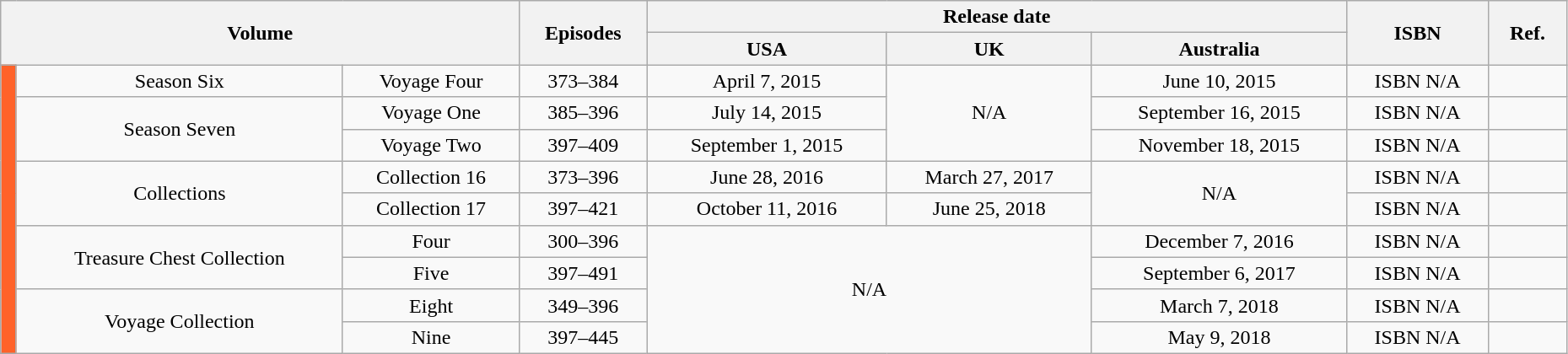<table class="wikitable" style="text-align: center; width: 98%;">
<tr>
<th colspan="3" rowspan="2">Volume</th>
<th rowspan="2">Episodes</th>
<th colspan="3">Release date</th>
<th rowspan="2">ISBN</th>
<th rowspan="2" width="5%">Ref.</th>
</tr>
<tr>
<th>USA</th>
<th>UK</th>
<th>Australia</th>
</tr>
<tr>
<td rowspan="25" style="background: #FF6229;" width="1%"></td>
<td rowspan="1">Season Six</td>
<td>Voyage Four</td>
<td>373–384</td>
<td>April 7, 2015</td>
<td rowspan="3">N/A</td>
<td>June 10, 2015</td>
<td>ISBN N/A</td>
<td></td>
</tr>
<tr>
<td rowspan="2">Season Seven</td>
<td>Voyage One</td>
<td>385–396</td>
<td>July 14, 2015</td>
<td>September 16, 2015</td>
<td>ISBN N/A</td>
<td></td>
</tr>
<tr>
<td>Voyage Two</td>
<td>397–409</td>
<td>September 1, 2015</td>
<td>November 18, 2015</td>
<td>ISBN N/A</td>
<td></td>
</tr>
<tr>
<td rowspan="2">Collections</td>
<td>Collection 16</td>
<td>373–396</td>
<td>June 28, 2016</td>
<td>March 27, 2017</td>
<td rowspan="2">N/A</td>
<td>ISBN N/A</td>
<td></td>
</tr>
<tr>
<td>Collection 17</td>
<td>397–421</td>
<td>October 11, 2016</td>
<td>June 25, 2018</td>
<td>ISBN N/A</td>
<td></td>
</tr>
<tr>
<td rowspan="2">Treasure Chest Collection</td>
<td>Four</td>
<td>300–396</td>
<td colspan="2" rowspan="4">N/A</td>
<td>December 7, 2016</td>
<td>ISBN N/A</td>
<td></td>
</tr>
<tr>
<td>Five</td>
<td>397–491</td>
<td>September 6, 2017</td>
<td>ISBN N/A</td>
<td></td>
</tr>
<tr>
<td rowspan="2">Voyage Collection</td>
<td>Eight</td>
<td>349–396</td>
<td>March 7, 2018</td>
<td>ISBN N/A</td>
<td></td>
</tr>
<tr>
<td>Nine</td>
<td>397–445</td>
<td>May 9, 2018</td>
<td>ISBN N/A</td>
<td></td>
</tr>
</table>
